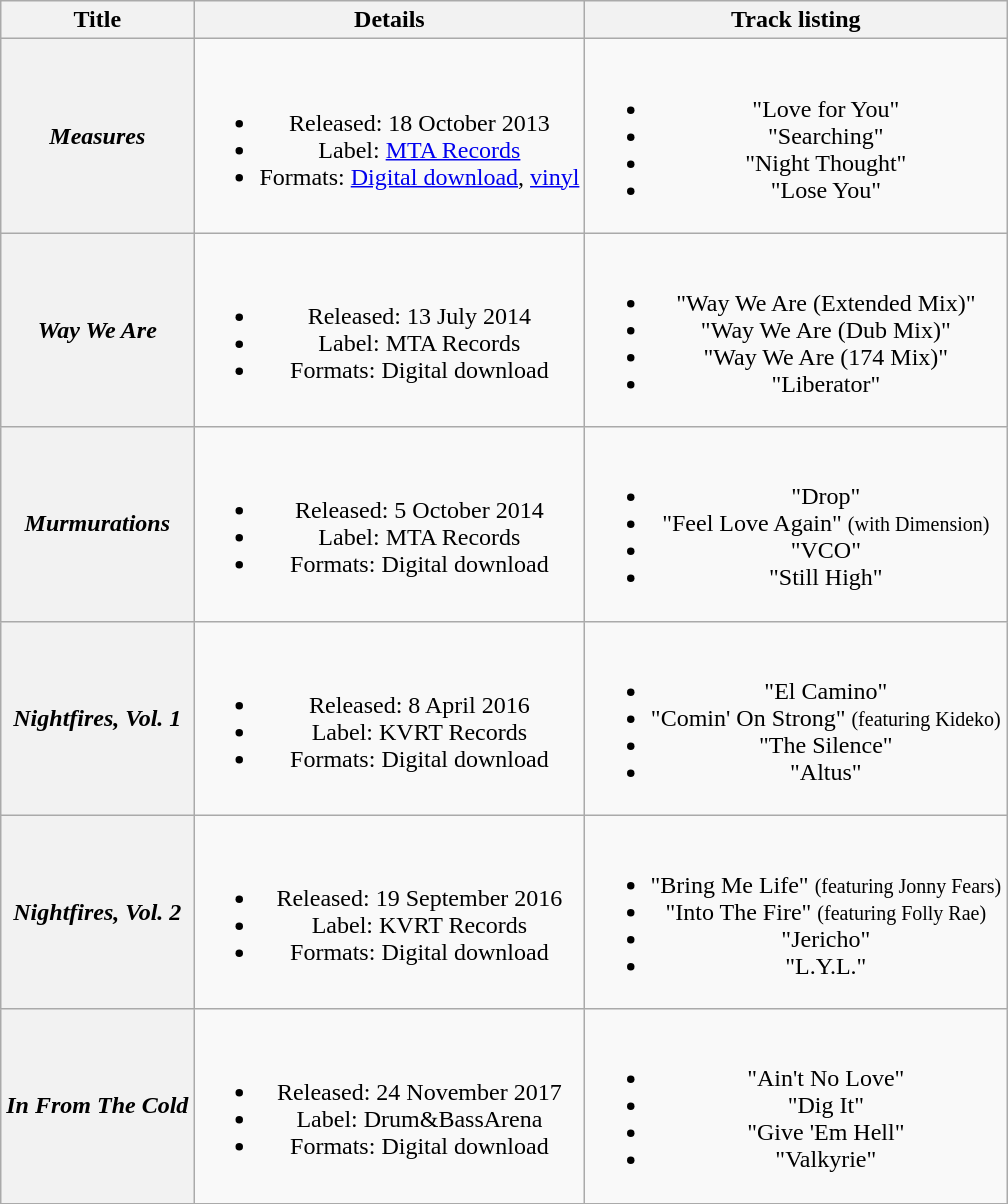<table class="wikitable plainrowheaders" style="text-align:center;">
<tr>
<th scope="col">Title</th>
<th scope="col">Details</th>
<th scope="col">Track listing</th>
</tr>
<tr>
<th scope="row"><em>Measures</em></th>
<td><br><ul><li>Released: 18 October 2013</li><li>Label: <a href='#'>MTA Records</a></li><li>Formats: <a href='#'>Digital download</a>, <a href='#'>vinyl</a></li></ul></td>
<td><br><ul><li>"Love for You"</li><li>"Searching"</li><li>"Night Thought"</li><li>"Lose You"</li></ul></td>
</tr>
<tr>
<th scope="row"><em>Way We Are</em></th>
<td><br><ul><li>Released: 13 July 2014</li><li>Label: MTA Records</li><li>Formats: Digital download</li></ul></td>
<td><br><ul><li>"Way We Are (Extended Mix)"</li><li>"Way We Are (Dub Mix)"</li><li>"Way We Are (174 Mix)"</li><li>"Liberator"</li></ul></td>
</tr>
<tr>
<th scope="row"><em>Murmurations</em></th>
<td><br><ul><li>Released: 5 October 2014</li><li>Label: MTA Records</li><li>Formats: Digital download</li></ul></td>
<td><br><ul><li>"Drop"</li><li>"Feel Love Again" <small>(with Dimension)</small></li><li>"VCO"</li><li>"Still High"</li></ul></td>
</tr>
<tr>
<th scope="row"><em>Nightfires, Vol. 1</em></th>
<td><br><ul><li>Released: 8 April 2016</li><li>Label: KVRT Records</li><li>Formats: Digital download</li></ul></td>
<td><br><ul><li>"El Camino"</li><li>"Comin' On Strong" <small>(featuring Kideko)</small></li><li>"The Silence"</li><li>"Altus"</li></ul></td>
</tr>
<tr>
<th scope="row"><em>Nightfires, Vol. 2</em></th>
<td><br><ul><li>Released: 19 September 2016</li><li>Label: KVRT Records</li><li>Formats: Digital download</li></ul></td>
<td><br><ul><li>"Bring Me Life" <small>(featuring Jonny Fears)</small></li><li>"Into The Fire" <small>(featuring Folly Rae)</small></li><li>"Jericho"</li><li>"L.Y.L."</li></ul></td>
</tr>
<tr>
<th scope="row"><em>In From The Cold</em></th>
<td><br><ul><li>Released: 24 November 2017</li><li>Label: Drum&BassArena</li><li>Formats: Digital download</li></ul></td>
<td><br><ul><li>"Ain't No Love"</li><li>"Dig It"</li><li>"Give 'Em Hell"</li><li>"Valkyrie"</li></ul></td>
</tr>
</table>
